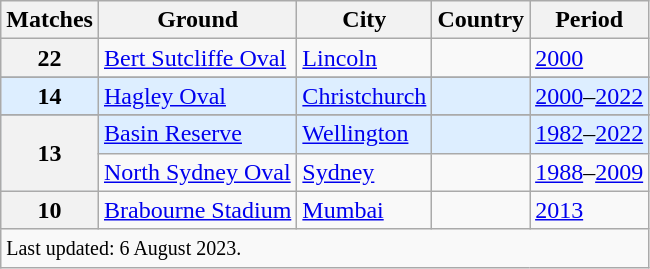<table class="wikitable">
<tr>
<th>Matches</th>
<th>Ground</th>
<th>City</th>
<th>Country</th>
<th>Period</th>
</tr>
<tr>
<th>22</th>
<td><a href='#'>Bert Sutcliffe Oval</a></td>
<td><a href='#'>Lincoln</a></td>
<td></td>
<td><a href='#'>2000</a></td>
</tr>
<tr>
</tr>
<tr style="background-color:#def;">
<th style="background-color:#def;">14</th>
<td><a href='#'>Hagley Oval</a></td>
<td><a href='#'>Christchurch</a></td>
<td></td>
<td><a href='#'>2000</a>–<a href='#'>2022</a></td>
</tr>
<tr>
</tr>
<tr style="background-color:#def;">
<th rowspan=2>13</th>
<td><a href='#'>Basin Reserve</a></td>
<td><a href='#'>Wellington</a></td>
<td></td>
<td><a href='#'>1982</a>–<a href='#'>2022</a></td>
</tr>
<tr>
<td><a href='#'>North Sydney Oval</a></td>
<td><a href='#'>Sydney</a></td>
<td></td>
<td><a href='#'>1988</a>–<a href='#'>2009</a></td>
</tr>
<tr>
<th>10</th>
<td><a href='#'>Brabourne Stadium</a></td>
<td><a href='#'>Mumbai</a></td>
<td></td>
<td><a href='#'>2013</a></td>
</tr>
<tr>
<td colspan=5><small>Last updated: 6 August 2023.</small><br></td>
</tr>
</table>
